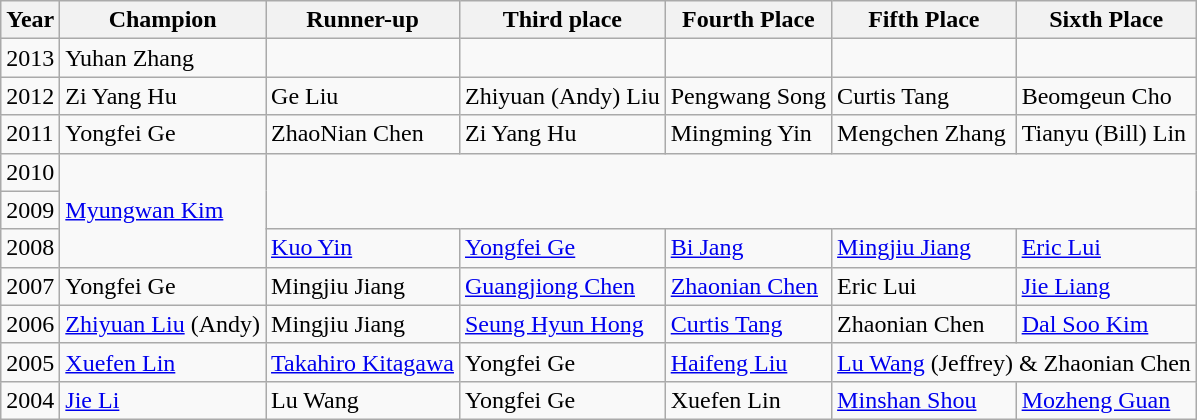<table class="wikitable">
<tr>
<th>Year</th>
<th>Champion</th>
<th>Runner-up</th>
<th>Third place</th>
<th>Fourth Place</th>
<th>Fifth Place</th>
<th>Sixth Place</th>
</tr>
<tr>
<td>2013</td>
<td>Yuhan Zhang</td>
<td></td>
<td></td>
<td></td>
<td></td>
<td></td>
</tr>
<tr>
<td>2012</td>
<td>Zi Yang Hu</td>
<td>Ge Liu</td>
<td>Zhiyuan (Andy) Liu</td>
<td>Pengwang Song</td>
<td>Curtis Tang</td>
<td>Beomgeun Cho</td>
</tr>
<tr>
<td>2011</td>
<td>Yongfei Ge</td>
<td>ZhaoNian Chen</td>
<td>Zi Yang Hu</td>
<td>Mingming Yin</td>
<td>Mengchen Zhang</td>
<td>Tianyu (Bill) Lin</td>
</tr>
<tr>
<td>2010</td>
<td rowspan="3"><a href='#'>Myungwan Kim</a></td>
</tr>
<tr>
<td>2009</td>
</tr>
<tr>
<td>2008</td>
<td><a href='#'>Kuo Yin</a></td>
<td><a href='#'>Yongfei Ge</a></td>
<td><a href='#'>Bi Jang</a></td>
<td><a href='#'>Mingjiu Jiang</a></td>
<td><a href='#'>Eric Lui</a></td>
</tr>
<tr>
<td>2007</td>
<td>Yongfei Ge</td>
<td>Mingjiu Jiang</td>
<td><a href='#'>Guangjiong Chen</a></td>
<td><a href='#'>Zhaonian Chen</a></td>
<td>Eric Lui</td>
<td><a href='#'>Jie Liang</a></td>
</tr>
<tr>
<td>2006</td>
<td><a href='#'>Zhiyuan Liu</a> (Andy)</td>
<td>Mingjiu Jiang</td>
<td><a href='#'>Seung Hyun Hong</a></td>
<td><a href='#'>Curtis Tang</a></td>
<td>Zhaonian Chen</td>
<td><a href='#'>Dal Soo Kim</a></td>
</tr>
<tr>
<td>2005</td>
<td><a href='#'>Xuefen Lin</a></td>
<td><a href='#'>Takahiro Kitagawa</a></td>
<td>Yongfei Ge</td>
<td><a href='#'>Haifeng Liu</a></td>
<td colspan=2><a href='#'>Lu Wang</a> (Jeffrey) & Zhaonian Chen</td>
</tr>
<tr>
<td>2004</td>
<td><a href='#'>Jie Li</a></td>
<td>Lu Wang</td>
<td>Yongfei Ge</td>
<td>Xuefen Lin</td>
<td><a href='#'>Minshan Shou</a></td>
<td><a href='#'>Mozheng Guan</a></td>
</tr>
</table>
